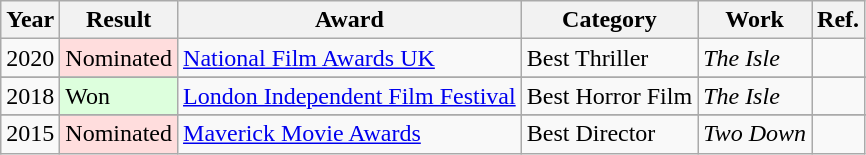<table class="wikitable">
<tr>
<th>Year</th>
<th>Result</th>
<th>Award</th>
<th>Category</th>
<th>Work</th>
<th>Ref.</th>
</tr>
<tr>
<td rowspan="1">2020</td>
<td style="background: #ffdddd">Nominated</td>
<td><a href='#'>National Film Awards UK</a></td>
<td>Best Thriller</td>
<td><em>The Isle</em></td>
<td></td>
</tr>
<tr>
</tr>
<tr>
<td rowspan="1">2018</td>
<td style="background: #ddffdd">Won</td>
<td><a href='#'>London Independent Film Festival</a></td>
<td>Best Horror Film</td>
<td><em>The Isle</em></td>
<td></td>
</tr>
<tr>
</tr>
<tr>
<td>2015</td>
<td style="background: #ffdddd">Nominated</td>
<td><a href='#'>Maverick Movie Awards</a></td>
<td>Best Director</td>
<td><em>Two Down</em></td>
<td></td>
</tr>
</table>
